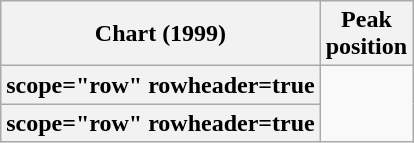<table class="wikitable sortable plainrowheaders">
<tr>
<th>Chart (1999)</th>
<th>Peak<br>position</th>
</tr>
<tr>
<th>scope="row" rowheader=true</th>
</tr>
<tr>
<th>scope="row" rowheader=true</th>
</tr>
</table>
